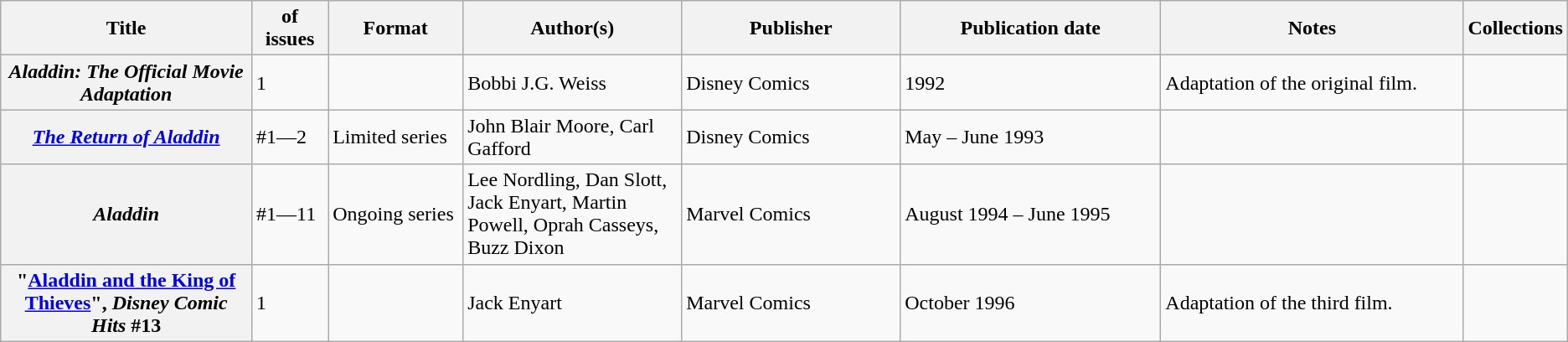<table class="wikitable">
<tr>
<th>Title</th>
<th style="width:40pt"> of issues</th>
<th style="width:75pt">Format</th>
<th style="width:125pt">Author(s)</th>
<th style="width:125pt">Publisher</th>
<th style="width:150pt">Publication date</th>
<th style="width:175pt">Notes</th>
<th>Collections</th>
</tr>
<tr>
<th><em>Aladdin: The Official Movie Adaptation</em></th>
<td>1</td>
<td></td>
<td>Bobbi J.G. Weiss</td>
<td>Disney Comics</td>
<td>1992</td>
<td>Adaptation of the original film.</td>
<td></td>
</tr>
<tr>
<th><em><a href='#'>The Return of Aladdin</a></em></th>
<td>#1—2</td>
<td>Limited series</td>
<td>John Blair Moore, Carl Gafford</td>
<td>Disney Comics</td>
<td>May – June 1993</td>
<td></td>
<td></td>
</tr>
<tr>
<th><em>Aladdin</em></th>
<td>#1—11</td>
<td>Ongoing series</td>
<td>Lee Nordling, Dan Slott, Jack Enyart, Martin Powell, Oprah Casseys, Buzz Dixon</td>
<td>Marvel Comics</td>
<td>August 1994 – June 1995</td>
<td></td>
<td></td>
</tr>
<tr>
<th>"<a href='#'>Aladdin and the King of Thieves</a>", <em>Disney Comic Hits</em> #13</th>
<td>1</td>
<td></td>
<td>Jack Enyart</td>
<td>Marvel Comics</td>
<td>October 1996</td>
<td>Adaptation of the third film.</td>
<td></td>
</tr>
</table>
